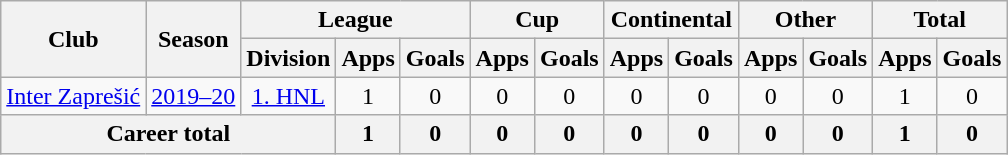<table class="wikitable" style="text-align: center">
<tr>
<th rowspan="2">Club</th>
<th rowspan="2">Season</th>
<th colspan="3">League</th>
<th colspan="2">Cup</th>
<th colspan="2">Continental</th>
<th colspan="2">Other</th>
<th colspan="2">Total</th>
</tr>
<tr>
<th>Division</th>
<th>Apps</th>
<th>Goals</th>
<th>Apps</th>
<th>Goals</th>
<th>Apps</th>
<th>Goals</th>
<th>Apps</th>
<th>Goals</th>
<th>Apps</th>
<th>Goals</th>
</tr>
<tr>
<td><a href='#'>Inter Zaprešić</a></td>
<td><a href='#'>2019–20</a></td>
<td><a href='#'>1. HNL</a></td>
<td>1</td>
<td>0</td>
<td>0</td>
<td>0</td>
<td>0</td>
<td>0</td>
<td>0</td>
<td>0</td>
<td>1</td>
<td>0</td>
</tr>
<tr>
<th colspan=3>Career total</th>
<th>1</th>
<th>0</th>
<th>0</th>
<th>0</th>
<th>0</th>
<th>0</th>
<th>0</th>
<th>0</th>
<th>1</th>
<th>0</th>
</tr>
</table>
